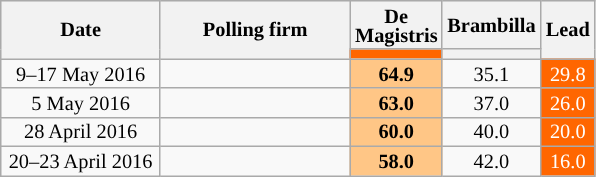<table class=wikitable style="text-align:center;font-size:85%;line-height:13px">
<tr style="height:30px; background-color:#E9E9E9">
<th style="width:100px;" rowspan="2">Date</th>
<th style="width:120px;" rowspan="2">Polling firm</th>
<th style="width:55px;">De Magistris</th>
<th style="width:55px;">Brambilla</th>
<th style="width:30px;" rowspan="2">Lead</th>
</tr>
<tr>
<th style="background:#FF6600;"></th>
<th style="background:"></th>
</tr>
<tr>
<td>9–17 May 2016</td>
<td></td>
<td style="background:#FFC686"><strong>64.9</strong></td>
<td>35.1</td>
<td style="background:#FF6600; color:white;">29.8</td>
</tr>
<tr>
<td>5 May 2016</td>
<td></td>
<td style="background:#FFC686"><strong>63.0</strong></td>
<td>37.0</td>
<td style="background:#FF6600; color:white;">26.0</td>
</tr>
<tr>
<td>28 April 2016</td>
<td></td>
<td style="background:#FFC686"><strong>60.0</strong></td>
<td>40.0</td>
<td style="background:#FF6600; color:white;">20.0</td>
</tr>
<tr>
<td>20–23 April 2016</td>
<td></td>
<td style="background:#FFC686"><strong>58.0</strong></td>
<td>42.0</td>
<td style="background:#FF6600; color:white;">16.0</td>
</tr>
</table>
